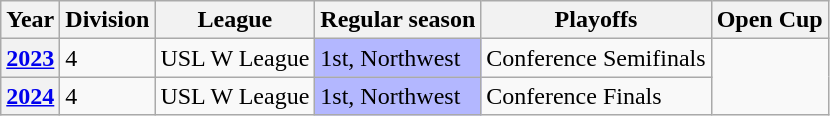<table class="wikitable plainrowheaders">
<tr>
<th scope="col">Year</th>
<th scope="col">Division</th>
<th scope="col">League</th>
<th scope="col">Regular season</th>
<th scope="col">Playoffs</th>
<th scope="col">Open Cup</th>
</tr>
<tr>
<th scope="row"><a href='#'>2023</a></th>
<td>4</td>
<td>USL W League</td>
<td bgcolor="B3B7FF">1st, Northwest</td>
<td>Conference Semifinals</td>
</tr>
<tr>
<th scope="row"><a href='#'>2024</a></th>
<td>4</td>
<td>USL W League</td>
<td bgcolor="B3B7FF">1st, Northwest</td>
<td>Conference Finals</td>
</tr>
</table>
